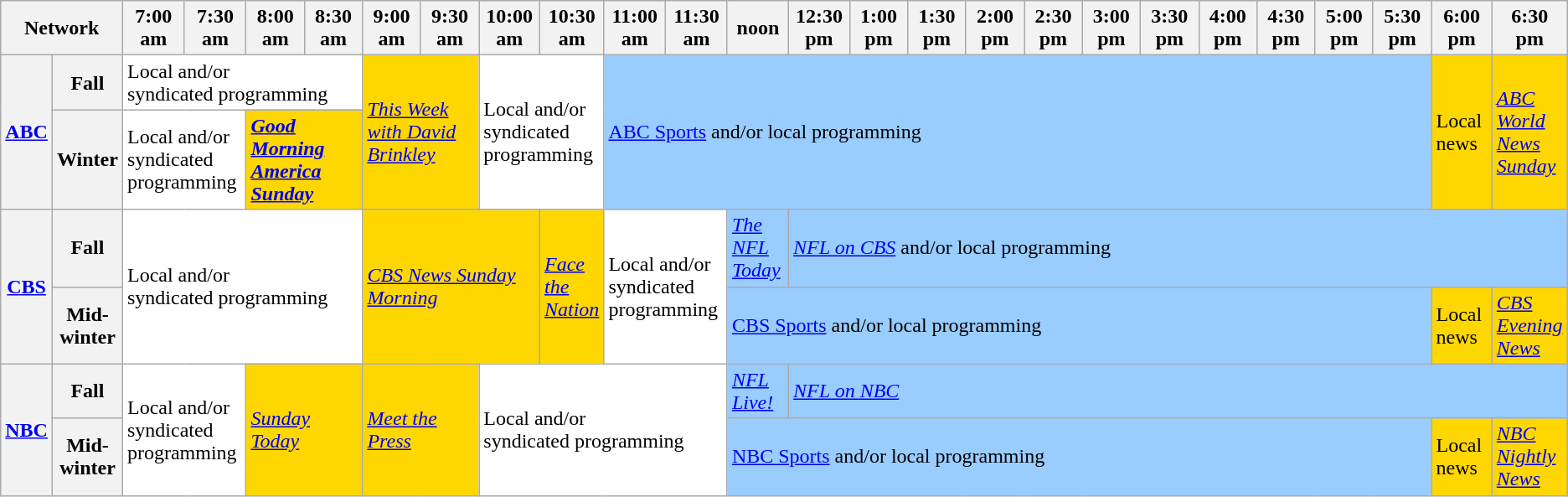<table class=wikitable>
<tr>
<th width="1.5%" bgcolor="#C0C0C0" colspan="2">Network</th>
<th width="4%" bgcolor="#C0C0C0">7:00 am</th>
<th width="4%" bgcolor="#C0C0C0">7:30 am</th>
<th width="4%" bgcolor="#C0C0C0">8:00 am</th>
<th width="4%" bgcolor="#C0C0C0">8:30 am</th>
<th width="4%" bgcolor="#C0C0C0">9:00 am</th>
<th width="4%" bgcolor="#C0C0C0">9:30 am</th>
<th width="4%" bgcolor="#C0C0C0">10:00 am</th>
<th width="4%" bgcolor="#C0C0C0">10:30 am</th>
<th width="4%" bgcolor="#C0C0C0">11:00 am</th>
<th width="4%" bgcolor="#C0C0C0">11:30 am</th>
<th width="4%" bgcolor="#C0C0C0">noon</th>
<th width="4%" bgcolor="#C0C0C0">12:30 pm</th>
<th width="4%" bgcolor="#C0C0C0">1:00 pm</th>
<th width="4%" bgcolor="#C0C0C0">1:30 pm</th>
<th width="4%" bgcolor="#C0C0C0">2:00 pm</th>
<th width="4%" bgcolor="#C0C0C0">2:30 pm</th>
<th width="4%" bgcolor="#C0C0C0">3:00 pm</th>
<th width="4%" bgcolor="#C0C0C0">3:30 pm</th>
<th width="4%" bgcolor="#C0C0C0">4:00 pm</th>
<th width="4%" bgcolor="#C0C0C0">4:30 pm</th>
<th width="4%" bgcolor="#C0C0C0">5:00 pm</th>
<th width="4%" bgcolor="#C0C0C0">5:30 pm</th>
<th width="4%" bgcolor="#C0C0C0">6:00 pm</th>
<th width="4%" bgcolor="#C0C0C0">6:30 pm</th>
</tr>
<tr>
<th bgcolor="#C0C0C0" rowspan="2"><a href='#'>ABC</a></th>
<th>Fall</th>
<td bgcolor="white" colspan="4">Local and/or<br>syndicated programming</td>
<td bgcolor="gold" colspan="2" rowspan=2><em><a href='#'>This Week with David Brinkley</a></em></td>
<td bgcolor="white" colspan="2" rowspan=2>Local and/or<br>syndicated programming</td>
<td bgcolor="99ccff" colspan="14" rowspan=2><a href='#'>ABC Sports</a> and/or local programming</td>
<td bgcolor="gold" rowspan=2>Local news</td>
<td bgcolor="gold" rowspan=2><em><a href='#'>ABC World News Sunday</a></em></td>
</tr>
<tr>
<th>Winter</th>
<td bgcolor="white" colspan="2">Local and/or<br>syndicated programming</td>
<td bgcolor="gold" colspan="2"><strong><em><a href='#'>Good Morning America Sunday</a></em></strong></td>
</tr>
<tr>
<th bgcolor="#C0C0C0" rowspan="2"><a href='#'>CBS</a></th>
<th>Fall</th>
<td bgcolor="white" rowspan="2"colspan="4">Local and/or<br>syndicated programming</td>
<td bgcolor="gold" rowspan="2"colspan="3"><em><a href='#'>CBS News Sunday Morning</a></em></td>
<td bgcolor="gold" rowspan="2"colspan="1"><em><a href='#'>Face the Nation</a></em></td>
<td bgcolor="white" rowspan="2"colspan="2">Local and/or<br>syndicated programming</td>
<td bgcolor="99ccff" rowspan="1"><em><a href='#'>The NFL Today</a></em></td>
<td bgcolor="99ccff" colspan="13" rowspan="1"><em><a href='#'>NFL on CBS</a></em> and/or local programming</td>
</tr>
<tr>
<th>Mid-winter</th>
<td bgcolor="99ccff" rowspan="1"colspan="12"><a href='#'>CBS Sports</a> and/or local programming</td>
<td bgcolor="gold"rowspan="1">Local news</td>
<td bgcolor="gold"rowspan="1"><em><a href='#'>CBS Evening News</a></em></td>
</tr>
<tr>
<th bgcolor="#C0C0C0" rowspan="2"><a href='#'>NBC</a></th>
<th>Fall</th>
<td bgcolor="white" colspan="2" rowspan="2">Local and/or<br>syndicated programming</td>
<td bgcolor="gold" colspan="2" rowspan="2"><em><a href='#'>Sunday Today</a></em></td>
<td bgcolor="gold" colspan="2" rowspan="2"><em><a href='#'>Meet the Press</a></em></td>
<td bgcolor="white" colspan="4" rowspan="2">Local and/or<br>syndicated programming</td>
<td bgcolor="99ccff" rowspan="1"><em><a href='#'>NFL Live!</a></em></td>
<td bgcolor="99ccff" colspan="13" rowspan="1"><em><a href='#'>NFL on NBC</a></em></td>
</tr>
<tr>
<th>Mid-winter</th>
<td bgcolor="99ccff" colspan="12" rowspan="1"><a href='#'>NBC Sports</a> and/or local programming</td>
<td bgcolor="gold" rowspan="1">Local news</td>
<td bgcolor="gold" rowspan="1"><em><a href='#'>NBC Nightly News</a></em></td>
</tr>
</table>
